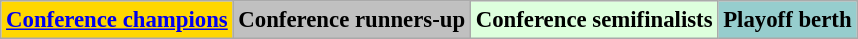<table class="wikitable" style="font-size:95%">
<tr>
<td align="center" bgcolor="gold"><strong><a href='#'>Conference champions</a></strong></td>
<td align="center" bgcolor="silver"><strong>Conference runners-up</strong></td>
<td align="center" bgcolor="#DDFFDD"><strong>Conference semifinalists</strong></td>
<td align="center" bgcolor="#96CDCD"><strong>Playoff berth</strong><br></td>
</tr>
</table>
